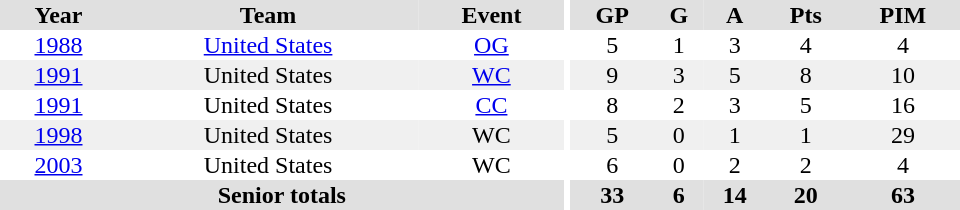<table border="0" cellpadding="1" cellspacing="0" ID="Table3" style="text-align:center; width:40em">
<tr ALIGN="center" bgcolor="#e0e0e0">
<th>Year</th>
<th>Team</th>
<th>Event</th>
<th rowspan="99" bgcolor="#ffffff"></th>
<th>GP</th>
<th>G</th>
<th>A</th>
<th>Pts</th>
<th>PIM</th>
</tr>
<tr>
<td><a href='#'>1988</a></td>
<td><a href='#'>United States</a></td>
<td><a href='#'>OG</a></td>
<td>5</td>
<td>1</td>
<td>3</td>
<td>4</td>
<td>4</td>
</tr>
<tr bgcolor="#f0f0f0">
<td><a href='#'>1991</a></td>
<td>United States</td>
<td><a href='#'>WC</a></td>
<td>9</td>
<td>3</td>
<td>5</td>
<td>8</td>
<td>10</td>
</tr>
<tr>
<td><a href='#'>1991</a></td>
<td>United States</td>
<td><a href='#'>CC</a></td>
<td>8</td>
<td>2</td>
<td>3</td>
<td>5</td>
<td>16</td>
</tr>
<tr bgcolor="#f0f0f0">
<td><a href='#'>1998</a></td>
<td>United States</td>
<td>WC</td>
<td>5</td>
<td>0</td>
<td>1</td>
<td>1</td>
<td>29</td>
</tr>
<tr>
<td><a href='#'>2003</a></td>
<td>United States</td>
<td>WC</td>
<td>6</td>
<td>0</td>
<td>2</td>
<td>2</td>
<td>4</td>
</tr>
<tr bgcolor="#e0e0e0">
<th colspan=3>Senior totals</th>
<th>33</th>
<th>6</th>
<th>14</th>
<th>20</th>
<th>63</th>
</tr>
</table>
